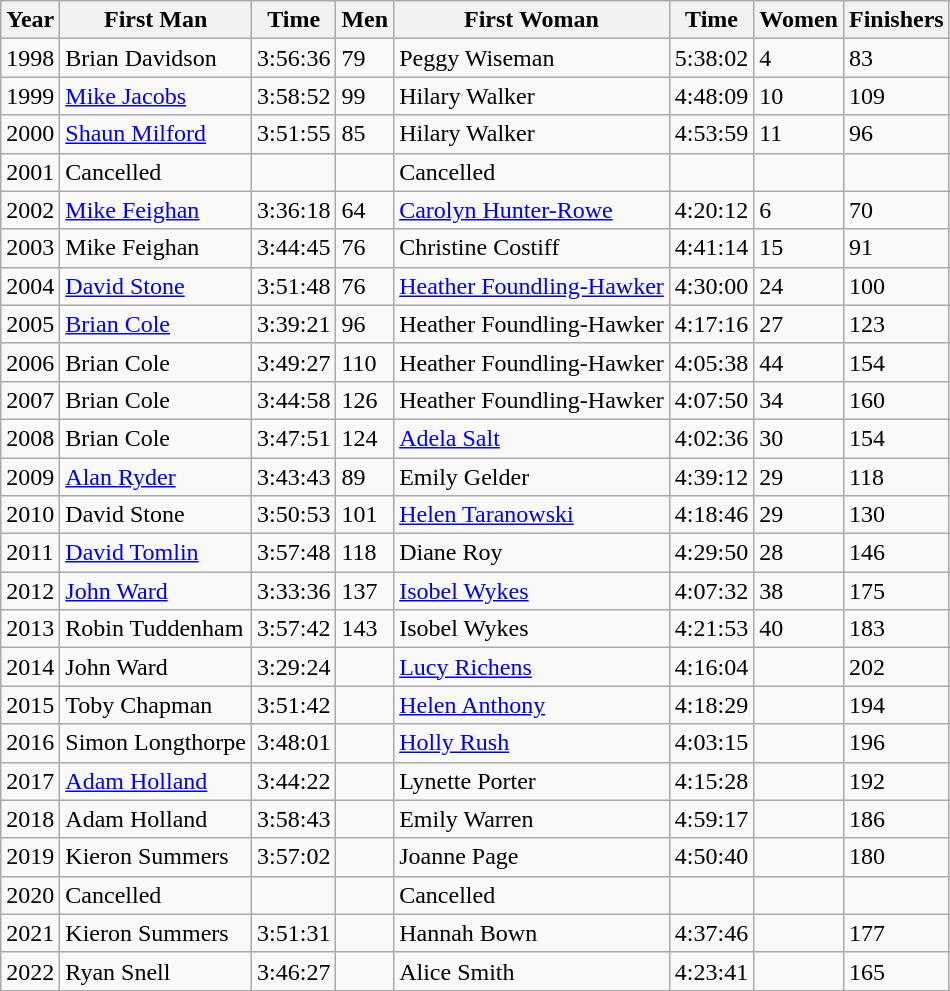<table class="wikitable">
<tr>
<th>Year</th>
<th>First Man</th>
<th>Time</th>
<th>Men</th>
<th>First Woman</th>
<th>Time</th>
<th>Women</th>
<th>Finishers</th>
</tr>
<tr>
<td>1998</td>
<td>Brian Davidson</td>
<td>3:56:36</td>
<td>79</td>
<td>Peggy Wiseman</td>
<td>5:38:02</td>
<td>4</td>
<td>83</td>
</tr>
<tr>
<td>1999</td>
<td><a href='#'>Mike Jacobs</a></td>
<td>3:58:52</td>
<td>99</td>
<td>Hilary Walker</td>
<td>4:48:09</td>
<td>10</td>
<td>109</td>
</tr>
<tr>
<td>2000</td>
<td><a href='#'>Shaun Milford</a></td>
<td>3:51:55</td>
<td>85</td>
<td>Hilary Walker</td>
<td>4:53:59</td>
<td>11</td>
<td>96</td>
</tr>
<tr>
<td>2001</td>
<td>Cancelled</td>
<td></td>
<td></td>
<td>Cancelled</td>
<td></td>
<td></td>
<td></td>
</tr>
<tr>
<td>2002</td>
<td><a href='#'>Mike Feighan</a></td>
<td>3:36:18</td>
<td>64</td>
<td><a href='#'>Carolyn Hunter-Rowe</a></td>
<td>4:20:12</td>
<td>6</td>
<td>70</td>
</tr>
<tr>
<td>2003</td>
<td>Mike Feighan</td>
<td>3:44:45</td>
<td>76</td>
<td>Christine Costiff</td>
<td>4:41:14</td>
<td>15</td>
<td>91</td>
</tr>
<tr>
<td>2004</td>
<td><a href='#'>David Stone</a></td>
<td>3:51:48</td>
<td>76</td>
<td><a href='#'>Heather Foundling-Hawker</a></td>
<td>4:30:00</td>
<td>24</td>
<td>100</td>
</tr>
<tr>
<td>2005</td>
<td><a href='#'>Brian Cole</a></td>
<td>3:39:21</td>
<td>96</td>
<td>Heather Foundling-Hawker</td>
<td>4:17:16</td>
<td>27</td>
<td>123</td>
</tr>
<tr>
<td>2006</td>
<td>Brian Cole</td>
<td>3:49:27</td>
<td>110</td>
<td>Heather Foundling-Hawker</td>
<td>4:05:38</td>
<td>44</td>
<td>154</td>
</tr>
<tr>
<td>2007</td>
<td>Brian Cole</td>
<td>3:44:58</td>
<td>126</td>
<td>Heather Foundling-Hawker</td>
<td>4:07:50</td>
<td>34</td>
<td>160</td>
</tr>
<tr>
<td>2008</td>
<td>Brian Cole</td>
<td>3:47:51</td>
<td>124</td>
<td><a href='#'>Adela Salt</a></td>
<td>4:02:36</td>
<td>30</td>
<td>154</td>
</tr>
<tr>
<td>2009</td>
<td><a href='#'>Alan Ryder</a></td>
<td>3:43:43</td>
<td>89</td>
<td>Emily Gelder</td>
<td>4:39:12</td>
<td>29</td>
<td>118</td>
</tr>
<tr>
<td>2010</td>
<td>David Stone</td>
<td>3:50:53</td>
<td>101</td>
<td><a href='#'>Helen Taranowski</a></td>
<td>4:18:46</td>
<td>29</td>
<td>130</td>
</tr>
<tr>
<td>2011</td>
<td><a href='#'>David Tomlin</a></td>
<td>3:57:48</td>
<td>118</td>
<td>Diane Roy</td>
<td>4:29:50</td>
<td>28</td>
<td>146</td>
</tr>
<tr>
<td>2012</td>
<td><a href='#'>John Ward</a></td>
<td>3:33:36</td>
<td>137</td>
<td><a href='#'>Isobel Wykes</a></td>
<td>4:07:32</td>
<td>38</td>
<td>175</td>
</tr>
<tr>
<td>2013</td>
<td>Robin Tuddenham</td>
<td>3:57:42</td>
<td>143</td>
<td>Isobel Wykes</td>
<td>4:21:53</td>
<td>40</td>
<td>183</td>
</tr>
<tr>
<td>2014</td>
<td>John Ward</td>
<td>3:29:24</td>
<td></td>
<td><a href='#'>Lucy Richens</a></td>
<td>4:16:04</td>
<td></td>
<td>202</td>
</tr>
<tr>
<td>2015</td>
<td>Toby Chapman</td>
<td>3:51:42</td>
<td></td>
<td><a href='#'>Helen Anthony</a></td>
<td>4:18:29</td>
<td></td>
<td>194</td>
</tr>
<tr>
<td>2016</td>
<td>Simon Longthorpe</td>
<td>3:48:01</td>
<td></td>
<td><a href='#'>Holly Rush</a></td>
<td>4:03:15</td>
<td></td>
<td>196</td>
</tr>
<tr>
<td>2017</td>
<td><a href='#'>Adam Holland</a></td>
<td>3:44:22</td>
<td></td>
<td>Lynette Porter</td>
<td>4:15:28</td>
<td></td>
<td>192</td>
</tr>
<tr>
<td>2018</td>
<td>Adam Holland</td>
<td>3:58:43</td>
<td></td>
<td>Emily Warren</td>
<td>4:59:17</td>
<td></td>
<td>186</td>
</tr>
<tr>
<td>2019</td>
<td>Kieron Summers</td>
<td>3:57:02</td>
<td></td>
<td>Joanne Page</td>
<td>4:50:40</td>
<td></td>
<td>180</td>
</tr>
<tr>
<td>2020</td>
<td>Cancelled</td>
<td></td>
<td></td>
<td>Cancelled</td>
<td></td>
<td></td>
<td></td>
</tr>
<tr>
<td>2021</td>
<td>Kieron Summers</td>
<td>3:51:31</td>
<td></td>
<td>Hannah Bown</td>
<td>4:37:46</td>
<td></td>
<td>177</td>
</tr>
<tr>
<td>2022</td>
<td>Ryan Snell</td>
<td>3:46:27</td>
<td></td>
<td>Alice Smith</td>
<td>4:23:41</td>
<td></td>
<td>165</td>
</tr>
<tr>
</tr>
</table>
